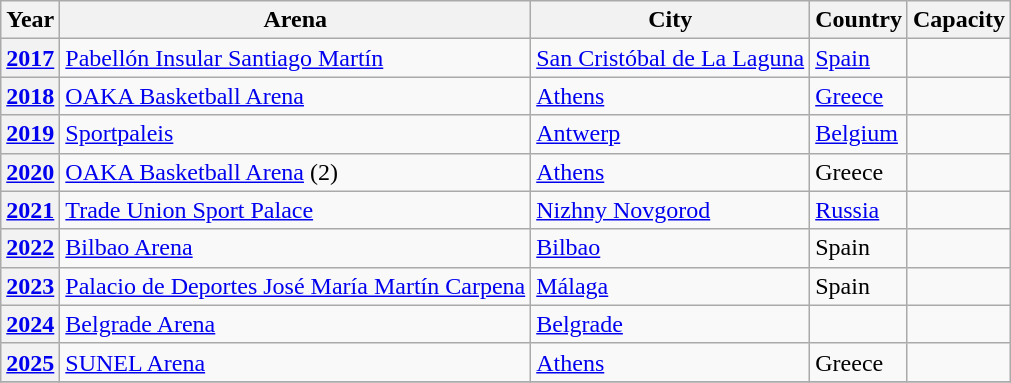<table class="wikitable sortable">
<tr>
<th>Year</th>
<th>Arena</th>
<th>City</th>
<th>Country</th>
<th>Capacity</th>
</tr>
<tr>
<th style="text-align:center;" scope="row"><a href='#'>2017</a></th>
<td><a href='#'>Pabellón Insular Santiago Martín</a></td>
<td><a href='#'>San Cristóbal de La Laguna</a></td>
<td> <a href='#'>Spain</a></td>
<td></td>
</tr>
<tr>
<th style="text-align:center;" scope="row"><a href='#'>2018</a></th>
<td><a href='#'>OAKA Basketball Arena</a></td>
<td><a href='#'>Athens</a></td>
<td> <a href='#'>Greece</a></td>
<td></td>
</tr>
<tr>
<th style="text-align:center;" scope="row"><a href='#'>2019</a></th>
<td><a href='#'>Sportpaleis</a></td>
<td><a href='#'>Antwerp</a></td>
<td> <a href='#'>Belgium</a></td>
<td></td>
</tr>
<tr>
<th style="text-align:center;" scope="row"><a href='#'>2020</a></th>
<td><a href='#'>OAKA Basketball Arena</a> (2)</td>
<td><a href='#'>Athens</a></td>
<td> Greece</td>
<td></td>
</tr>
<tr>
<th style="text-align:center;" scope="row"><a href='#'>2021</a></th>
<td><a href='#'>Trade Union Sport Palace</a></td>
<td><a href='#'>Nizhny Novgorod</a></td>
<td> <a href='#'>Russia</a></td>
<td></td>
</tr>
<tr>
<th style="text-align:center;" scope="row"><a href='#'>2022</a></th>
<td><a href='#'>Bilbao Arena</a></td>
<td><a href='#'>Bilbao</a></td>
<td> Spain</td>
<td></td>
</tr>
<tr>
<th style="text-align:center;" scope="row"><a href='#'>2023</a></th>
<td><a href='#'>Palacio de Deportes José María Martín Carpena</a></td>
<td><a href='#'>Málaga</a></td>
<td> Spain</td>
<td></td>
</tr>
<tr>
<th><a href='#'>2024</a></th>
<td><a href='#'>Belgrade Arena</a></td>
<td><a href='#'>Belgrade</a></td>
<td></td>
<td></td>
</tr>
<tr>
<th><a href='#'>2025</a></th>
<td><a href='#'>SUNEL Arena</a></td>
<td><a href='#'>Athens</a></td>
<td> Greece</td>
<td></td>
</tr>
<tr>
</tr>
</table>
